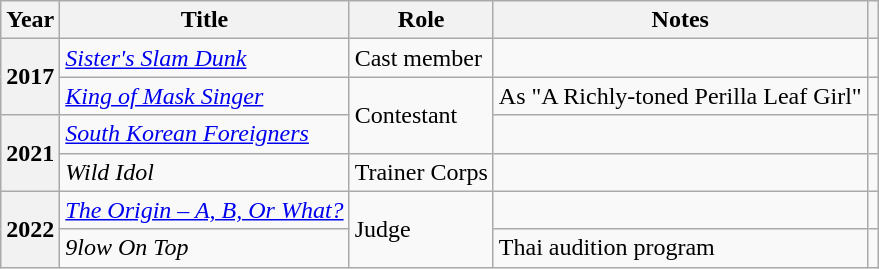<table class="wikitable plainrowheaders sortable">
<tr>
<th scope="col">Year</th>
<th scope="col">Title</th>
<th scope="col">Role</th>
<th scope="col">Notes</th>
<th scope="col" class="unsortable"></th>
</tr>
<tr>
<th scope="row" rowspan="2">2017</th>
<td><em><a href='#'>Sister's Slam Dunk</a></em></td>
<td>Cast member</td>
<td></td>
<td style="text-align:center"></td>
</tr>
<tr>
<td><em><a href='#'>King of Mask Singer</a></em></td>
<td rowspan="2">Contestant</td>
<td>As "A Richly-toned Perilla Leaf Girl"</td>
<td style="text-align:center"></td>
</tr>
<tr>
<th scope="row" rowspan="2">2021</th>
<td><em><a href='#'>South Korean Foreigners</a></em></td>
<td></td>
<td style="text-align:center"></td>
</tr>
<tr>
<td><em>Wild Idol</em></td>
<td>Trainer Corps</td>
<td></td>
<td style="text-align:center"></td>
</tr>
<tr>
<th scope="row" rowspan="2">2022</th>
<td><em><a href='#'>The Origin – A, B, Or What?</a></em></td>
<td rowspan="2">Judge</td>
<td></td>
<td style="text-align:center"></td>
</tr>
<tr>
<td><em>9low On Top</em></td>
<td>Thai audition program</td>
<td style="text-align:center"></td>
</tr>
</table>
